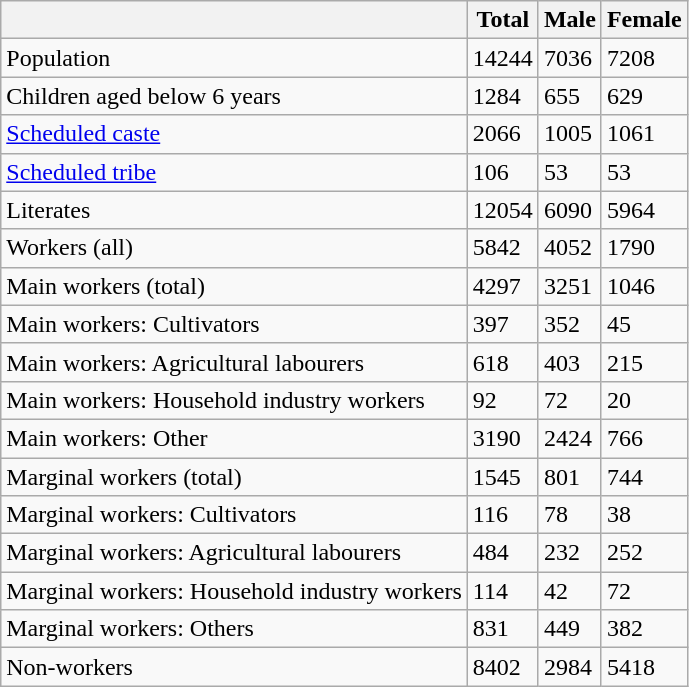<table class="wikitable sortable">
<tr>
<th></th>
<th>Total</th>
<th>Male</th>
<th>Female</th>
</tr>
<tr>
<td>Population</td>
<td>14244</td>
<td>7036</td>
<td>7208</td>
</tr>
<tr>
<td>Children aged below 6 years</td>
<td>1284</td>
<td>655</td>
<td>629</td>
</tr>
<tr>
<td><a href='#'>Scheduled caste</a></td>
<td>2066</td>
<td>1005</td>
<td>1061</td>
</tr>
<tr>
<td><a href='#'>Scheduled tribe</a></td>
<td>106</td>
<td>53</td>
<td>53</td>
</tr>
<tr>
<td>Literates</td>
<td>12054</td>
<td>6090</td>
<td>5964</td>
</tr>
<tr>
<td>Workers (all)</td>
<td>5842</td>
<td>4052</td>
<td>1790</td>
</tr>
<tr>
<td>Main workers (total)</td>
<td>4297</td>
<td>3251</td>
<td>1046</td>
</tr>
<tr>
<td>Main workers: Cultivators</td>
<td>397</td>
<td>352</td>
<td>45</td>
</tr>
<tr>
<td>Main workers: Agricultural labourers</td>
<td>618</td>
<td>403</td>
<td>215</td>
</tr>
<tr>
<td>Main workers: Household industry workers</td>
<td>92</td>
<td>72</td>
<td>20</td>
</tr>
<tr>
<td>Main workers: Other</td>
<td>3190</td>
<td>2424</td>
<td>766</td>
</tr>
<tr>
<td>Marginal workers (total)</td>
<td>1545</td>
<td>801</td>
<td>744</td>
</tr>
<tr>
<td>Marginal workers: Cultivators</td>
<td>116</td>
<td>78</td>
<td>38</td>
</tr>
<tr>
<td>Marginal workers: Agricultural labourers</td>
<td>484</td>
<td>232</td>
<td>252</td>
</tr>
<tr>
<td>Marginal workers: Household industry workers</td>
<td>114</td>
<td>42</td>
<td>72</td>
</tr>
<tr>
<td>Marginal workers: Others</td>
<td>831</td>
<td>449</td>
<td>382</td>
</tr>
<tr>
<td>Non-workers</td>
<td>8402</td>
<td>2984</td>
<td>5418</td>
</tr>
</table>
